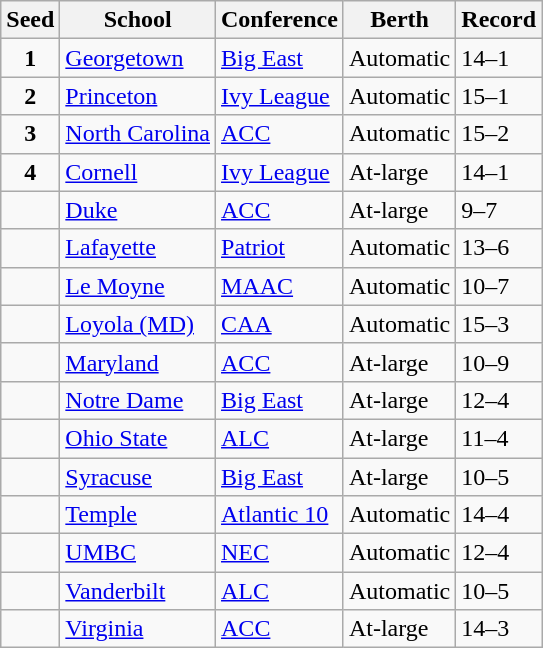<table class="wikitable sortable">
<tr>
<th>Seed</th>
<th>School</th>
<th>Conference</th>
<th>Berth</th>
<th>Record</th>
</tr>
<tr>
<td align=center><strong>1</strong></td>
<td><a href='#'>Georgetown</a></td>
<td><a href='#'>Big East</a></td>
<td>Automatic</td>
<td>14–1</td>
</tr>
<tr>
<td align=center><strong>2</strong></td>
<td><a href='#'>Princeton</a></td>
<td><a href='#'>Ivy League</a></td>
<td>Automatic</td>
<td>15–1</td>
</tr>
<tr>
<td align=center><strong>3</strong></td>
<td><a href='#'>North Carolina</a></td>
<td><a href='#'>ACC</a></td>
<td>Automatic</td>
<td>15–2</td>
</tr>
<tr>
<td align=center><strong>4</strong></td>
<td><a href='#'>Cornell</a></td>
<td><a href='#'>Ivy League</a></td>
<td>At-large</td>
<td>14–1</td>
</tr>
<tr>
<td></td>
<td><a href='#'>Duke</a></td>
<td><a href='#'>ACC</a></td>
<td>At-large</td>
<td>9–7</td>
</tr>
<tr>
<td></td>
<td><a href='#'>Lafayette</a></td>
<td><a href='#'>Patriot</a></td>
<td>Automatic</td>
<td>13–6</td>
</tr>
<tr>
<td></td>
<td><a href='#'>Le Moyne</a></td>
<td><a href='#'>MAAC</a></td>
<td>Automatic</td>
<td>10–7</td>
</tr>
<tr>
<td></td>
<td><a href='#'>Loyola (MD)</a></td>
<td><a href='#'>CAA</a></td>
<td>Automatic</td>
<td>15–3</td>
</tr>
<tr>
<td></td>
<td><a href='#'>Maryland</a></td>
<td><a href='#'>ACC</a></td>
<td>At-large</td>
<td>10–9</td>
</tr>
<tr>
<td></td>
<td><a href='#'>Notre Dame</a></td>
<td><a href='#'>Big East</a></td>
<td>At-large</td>
<td>12–4</td>
</tr>
<tr>
<td></td>
<td><a href='#'>Ohio State</a></td>
<td><a href='#'>ALC</a></td>
<td>At-large</td>
<td>11–4</td>
</tr>
<tr>
<td></td>
<td><a href='#'>Syracuse</a></td>
<td><a href='#'>Big East</a></td>
<td>At-large</td>
<td>10–5</td>
</tr>
<tr>
<td></td>
<td><a href='#'>Temple</a></td>
<td><a href='#'>Atlantic 10</a></td>
<td>Automatic</td>
<td>14–4</td>
</tr>
<tr>
<td></td>
<td><a href='#'>UMBC</a></td>
<td><a href='#'>NEC</a></td>
<td>Automatic</td>
<td>12–4</td>
</tr>
<tr>
<td></td>
<td><a href='#'>Vanderbilt</a></td>
<td><a href='#'>ALC</a></td>
<td>Automatic</td>
<td>10–5</td>
</tr>
<tr>
<td></td>
<td><a href='#'>Virginia</a></td>
<td><a href='#'>ACC</a></td>
<td>At-large</td>
<td>14–3</td>
</tr>
</table>
